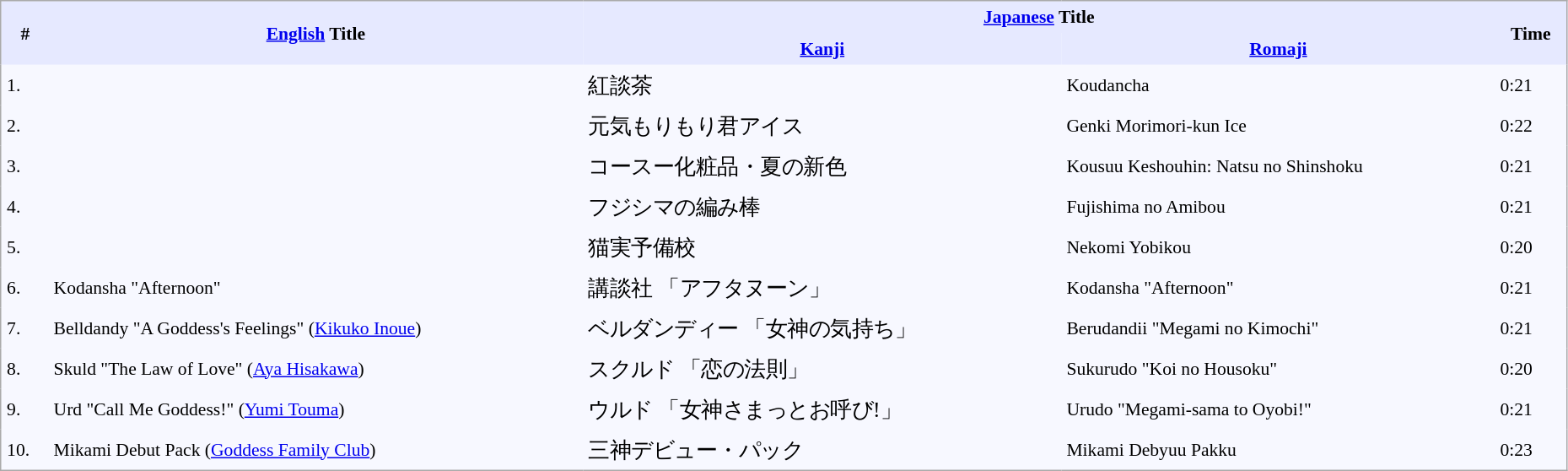<table border="0" cellpadding="4" cellspacing="0"  style="border:1px #aaa solid; border-collapse:collapse; padding:0.2em; margin:0 1em 1em; background:#f7f8ff; font-size:0.9em; width:98%;">
<tr style="vertical-align:middle; background:#e6e9ff;">
<th rowspan="2">#</th>
<th rowspan="2"><a href='#'>English</a> Title</th>
<th colspan="2"><a href='#'>Japanese</a> Title</th>
<th rowspan="2">Time</th>
</tr>
<tr style="background:#e6e9ff;">
<th><a href='#'>Kanji</a></th>
<th><a href='#'>Romaji</a></th>
</tr>
<tr>
<td>1.</td>
<td></td>
<td style="font-size: 120%;">紅談茶</td>
<td>Koudancha</td>
<td>0:21</td>
</tr>
<tr>
<td>2.</td>
<td></td>
<td style="font-size: 120%;">元気もりもり君アイス</td>
<td>Genki Morimori-kun Ice</td>
<td>0:22</td>
</tr>
<tr>
<td>3.</td>
<td></td>
<td style="font-size: 120%;">コースー化粧品・夏の新色</td>
<td>Kousuu Keshouhin: Natsu no Shinshoku</td>
<td>0:21</td>
</tr>
<tr>
<td>4.</td>
<td></td>
<td style="font-size: 120%;">フジシマの編み棒</td>
<td>Fujishima no Amibou</td>
<td>0:21</td>
</tr>
<tr>
<td>5.</td>
<td></td>
<td style="font-size: 120%;">猫実予備校</td>
<td>Nekomi Yobikou</td>
<td>0:20</td>
</tr>
<tr>
<td>6.</td>
<td>Kodansha "Afternoon"</td>
<td style="font-size: 120%;">講談社 「アフタヌーン」</td>
<td>Kodansha "Afternoon"</td>
<td>0:21</td>
</tr>
<tr>
<td>7.</td>
<td>Belldandy "A Goddess's Feelings" (<a href='#'>Kikuko Inoue</a>)</td>
<td style="font-size: 120%;">ベルダンディー 「女神の気持ち」</td>
<td>Berudandii "Megami no Kimochi"</td>
<td>0:21</td>
</tr>
<tr>
<td>8.</td>
<td>Skuld "The Law of Love" (<a href='#'>Aya Hisakawa</a>)</td>
<td style="font-size: 120%;">スクルド 「恋の法則」</td>
<td>Sukurudo "Koi no Housoku"</td>
<td>0:20</td>
</tr>
<tr>
<td>9.</td>
<td>Urd "Call Me Goddess!" (<a href='#'>Yumi Touma</a>)</td>
<td style="font-size: 120%;">ウルド 「女神さまっとお呼び!」</td>
<td>Urudo "Megami-sama to Oyobi!"</td>
<td>0:21</td>
</tr>
<tr>
<td>10.</td>
<td>Mikami Debut Pack (<a href='#'>Goddess Family Club</a>)</td>
<td style="font-size: 120%;">三神デビュー・パック</td>
<td>Mikami Debyuu Pakku</td>
<td>0:23</td>
</tr>
</table>
